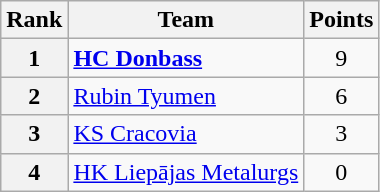<table class="wikitable" style="text-align: center;">
<tr>
<th>Rank</th>
<th>Team</th>
<th>Points</th>
</tr>
<tr>
<th>1</th>
<td style="text-align: left;"> <strong><a href='#'>HC Donbass</a></strong></td>
<td>9</td>
</tr>
<tr>
<th>2</th>
<td style="text-align: left;"> <a href='#'>Rubin Tyumen</a></td>
<td>6</td>
</tr>
<tr>
<th>3</th>
<td style="text-align: left;"> <a href='#'>KS Cracovia</a></td>
<td>3</td>
</tr>
<tr>
<th>4</th>
<td style="text-align: left;"> <a href='#'>HK Liepājas Metalurgs</a></td>
<td>0</td>
</tr>
</table>
